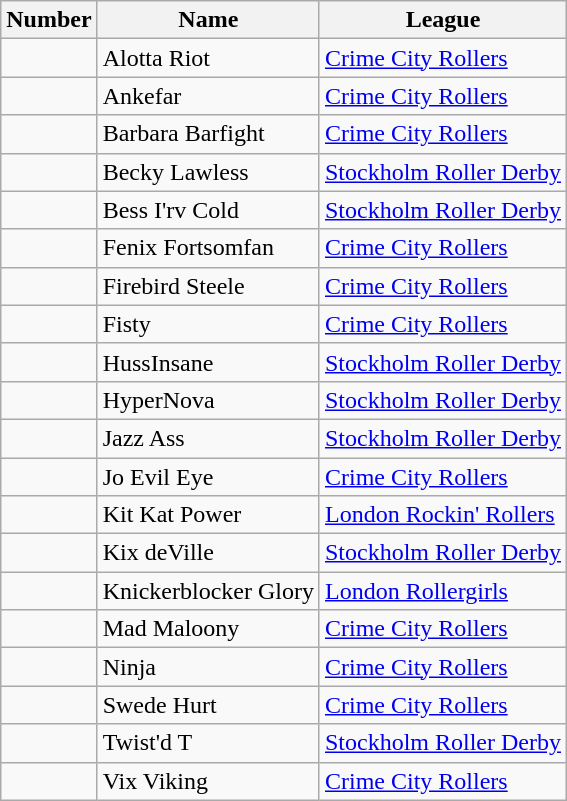<table class="wikitable sortable">
<tr>
<th>Number</th>
<th>Name</th>
<th>League</th>
</tr>
<tr>
<td></td>
<td>Alotta Riot</td>
<td><a href='#'>Crime City Rollers</a></td>
</tr>
<tr>
<td></td>
<td>Ankefar</td>
<td><a href='#'>Crime City Rollers</a></td>
</tr>
<tr>
<td></td>
<td>Barbara Barfight</td>
<td><a href='#'>Crime City Rollers</a></td>
</tr>
<tr>
<td></td>
<td>Becky Lawless</td>
<td><a href='#'>Stockholm Roller Derby</a></td>
</tr>
<tr>
<td></td>
<td>Bess I'rv Cold</td>
<td><a href='#'>Stockholm Roller Derby</a></td>
</tr>
<tr>
<td></td>
<td>Fenix Fortsomfan</td>
<td><a href='#'>Crime City Rollers</a></td>
</tr>
<tr>
<td></td>
<td>Firebird Steele</td>
<td><a href='#'>Crime City Rollers</a></td>
</tr>
<tr>
<td></td>
<td>Fisty</td>
<td><a href='#'>Crime City Rollers</a></td>
</tr>
<tr>
<td></td>
<td>HussInsane</td>
<td><a href='#'>Stockholm Roller Derby</a></td>
</tr>
<tr>
<td></td>
<td>HyperNova</td>
<td><a href='#'>Stockholm Roller Derby</a></td>
</tr>
<tr>
<td></td>
<td>Jazz Ass</td>
<td><a href='#'>Stockholm Roller Derby</a></td>
</tr>
<tr>
<td></td>
<td>Jo Evil Eye</td>
<td><a href='#'>Crime City Rollers</a></td>
</tr>
<tr>
<td></td>
<td>Kit Kat Power</td>
<td><a href='#'>London Rockin' Rollers</a></td>
</tr>
<tr>
<td></td>
<td>Kix deVille</td>
<td><a href='#'>Stockholm Roller Derby</a></td>
</tr>
<tr>
<td></td>
<td>Knickerblocker Glory</td>
<td><a href='#'>London Rollergirls</a></td>
</tr>
<tr>
<td></td>
<td>Mad Maloony</td>
<td><a href='#'>Crime City Rollers</a></td>
</tr>
<tr>
<td></td>
<td>Ninja</td>
<td><a href='#'>Crime City Rollers</a></td>
</tr>
<tr>
<td></td>
<td>Swede Hurt</td>
<td><a href='#'>Crime City Rollers</a></td>
</tr>
<tr>
<td></td>
<td>Twist'd T</td>
<td><a href='#'>Stockholm Roller Derby</a></td>
</tr>
<tr>
<td></td>
<td>Vix Viking</td>
<td><a href='#'>Crime City Rollers</a></td>
</tr>
</table>
